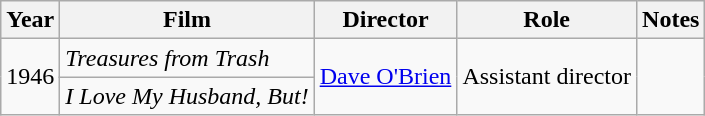<table class="wikitable">
<tr>
<th>Year</th>
<th>Film</th>
<th>Director</th>
<th>Role</th>
<th>Notes</th>
</tr>
<tr>
<td rowspan=2>1946</td>
<td><em>Treasures from Trash</em></td>
<td rowspan=2><a href='#'>Dave O'Brien</a></td>
<td rowspan=2>Assistant director</td>
<td rowspan=2><small></small></td>
</tr>
<tr>
<td><em>I Love My Husband, But!</em></td>
</tr>
</table>
